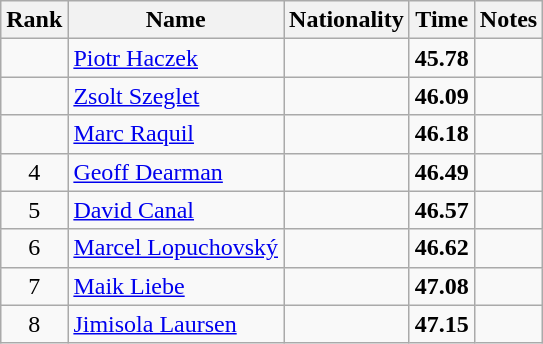<table class="wikitable sortable" style="text-align:center">
<tr>
<th>Rank</th>
<th>Name</th>
<th>Nationality</th>
<th>Time</th>
<th>Notes</th>
</tr>
<tr>
<td></td>
<td align=left><a href='#'>Piotr Haczek</a></td>
<td align=left></td>
<td><strong>45.78</strong></td>
<td></td>
</tr>
<tr>
<td></td>
<td align=left><a href='#'>Zsolt Szeglet</a></td>
<td align=left></td>
<td><strong>46.09</strong></td>
<td></td>
</tr>
<tr>
<td></td>
<td align=left><a href='#'>Marc Raquil</a></td>
<td align=left></td>
<td><strong>46.18</strong></td>
<td></td>
</tr>
<tr>
<td>4</td>
<td align=left><a href='#'>Geoff Dearman</a></td>
<td align=left></td>
<td><strong>46.49</strong></td>
<td></td>
</tr>
<tr>
<td>5</td>
<td align=left><a href='#'>David Canal</a></td>
<td align=left></td>
<td><strong>46.57</strong></td>
<td></td>
</tr>
<tr>
<td>6</td>
<td align=left><a href='#'>Marcel Lopuchovský</a></td>
<td align=left></td>
<td><strong>46.62</strong></td>
<td></td>
</tr>
<tr>
<td>7</td>
<td align=left><a href='#'>Maik Liebe</a></td>
<td align=left></td>
<td><strong>47.08</strong></td>
<td></td>
</tr>
<tr>
<td>8</td>
<td align=left><a href='#'>Jimisola Laursen</a></td>
<td align=left></td>
<td><strong>47.15</strong></td>
<td></td>
</tr>
</table>
